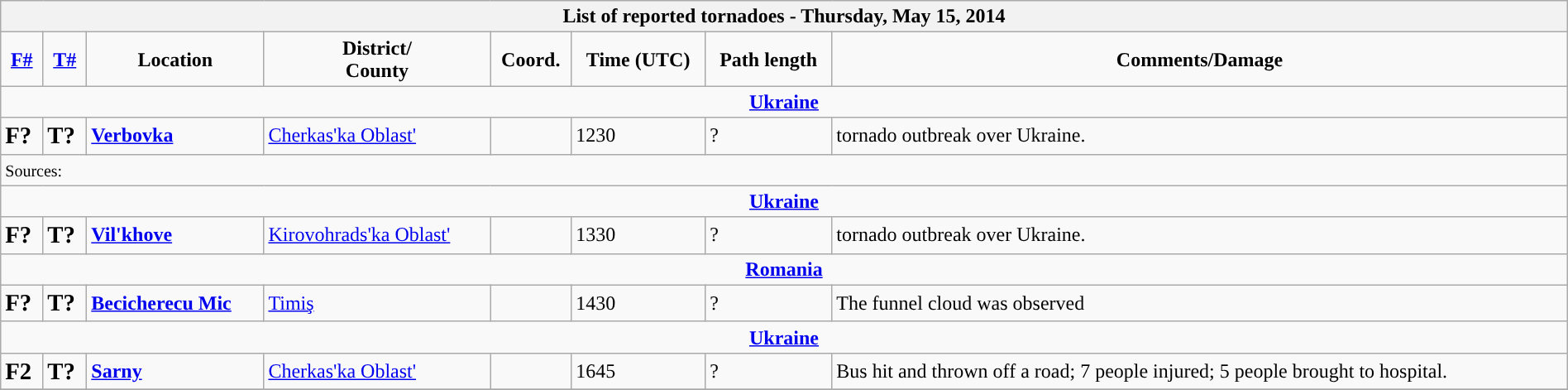<table class="wikitable collapsible" width="100%">
<tr>
<th colspan="8">List of reported tornadoes - Thursday, May 15, 2014</th>
</tr>
<tr>
<td style="text-align: center;"><strong><a href='#'>F#</a></strong></td>
<td style="text-align: center;"><strong><a href='#'>T#</a></strong></td>
<td style="text-align: center;"><strong>Location</strong></td>
<td style="text-align: center;"><strong>District/<br>County</strong></td>
<td style="text-align: center;"><strong>Coord.</strong></td>
<td style="text-align: center;"><strong>Time (UTC)</strong></td>
<td style="text-align: center;"><strong>Path length</strong></td>
<td style="text-align: center;"><strong>Comments/Damage</strong></td>
</tr>
<tr>
<td colspan="8" align=center><strong><a href='#'>Ukraine</a></strong></td>
</tr>
<tr>
<td><big><strong>F?</strong></big></td>
<td><big><strong>T?</strong></big></td>
<td><strong><a href='#'>Verbovka</a></strong></td>
<td><a href='#'>Cherkas'ka Oblast'</a></td>
<td></td>
<td>1230</td>
<td>?</td>
<td>tornado outbreak over Ukraine.</td>
</tr>
<tr>
<td colspan="8"><small>Sources:</small></td>
</tr>
<tr>
<td colspan="8" align=center><strong><a href='#'>Ukraine</a></strong></td>
</tr>
<tr>
<td><big><strong>F?</strong></big></td>
<td><big><strong>T?</strong></big></td>
<td><strong><a href='#'>Vil'khove</a></strong></td>
<td><a href='#'>Kirovohrads'ka Oblast'</a></td>
<td></td>
<td>1330</td>
<td>?</td>
<td>tornado outbreak over Ukraine.</td>
</tr>
<tr>
<td colspan="8" align=center><strong><a href='#'>Romania</a></strong></td>
</tr>
<tr>
<td><big><strong>F?</strong></big></td>
<td><big><strong>T?</strong></big></td>
<td><strong><a href='#'>Becicherecu Mic</a></strong></td>
<td><a href='#'>Timiş</a></td>
<td></td>
<td>1430</td>
<td>?</td>
<td>The funnel cloud was observed</td>
</tr>
<tr>
<td colspan="8" align=center><strong><a href='#'>Ukraine</a></strong></td>
</tr>
<tr>
<td><big><strong>F2</strong></big></td>
<td><big><strong>T?</strong></big></td>
<td><strong><a href='#'>Sarny</a></strong></td>
<td><a href='#'>Cherkas'ka Oblast'</a></td>
<td></td>
<td>1645</td>
<td>?</td>
<td>Bus hit and thrown off a road; 7 people injured; 5 people brought to hospital.</td>
</tr>
<tr>
</tr>
</table>
